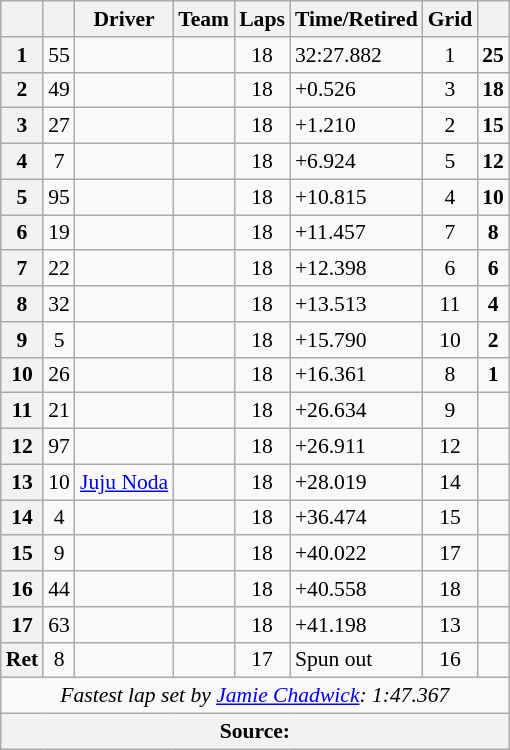<table class="wikitable" style="font-size: 90%;">
<tr>
<th></th>
<th></th>
<th>Driver</th>
<th>Team</th>
<th>Laps</th>
<th>Time/Retired</th>
<th>Grid</th>
<th></th>
</tr>
<tr>
<th>1</th>
<td align="center">55</td>
<td></td>
<td></td>
<td align="center">18</td>
<td>32:27.882</td>
<td align="center">1</td>
<td align="center"><strong>25</strong></td>
</tr>
<tr>
<th>2</th>
<td align="center">49</td>
<td></td>
<td></td>
<td align="center">18</td>
<td>+0.526</td>
<td align="center">3</td>
<td align="center"><strong>18</strong></td>
</tr>
<tr>
<th>3</th>
<td align="center">27</td>
<td></td>
<td></td>
<td align="center">18</td>
<td>+1.210</td>
<td align="center">2</td>
<td align="center"><strong>15</strong></td>
</tr>
<tr>
<th>4</th>
<td align="center">7</td>
<td></td>
<td></td>
<td align="center">18</td>
<td>+6.924</td>
<td align="center">5</td>
<td align="center"><strong>12</strong></td>
</tr>
<tr>
<th>5</th>
<td align="center">95</td>
<td></td>
<td></td>
<td align="center">18</td>
<td>+10.815</td>
<td align="center">4</td>
<td align="center"><strong>10</strong></td>
</tr>
<tr>
<th>6</th>
<td align="center">19</td>
<td></td>
<td></td>
<td align="center">18</td>
<td>+11.457</td>
<td align="center">7</td>
<td align="center"><strong>8</strong></td>
</tr>
<tr>
<th>7</th>
<td align="center">22</td>
<td></td>
<td></td>
<td align="center">18</td>
<td>+12.398</td>
<td align="center">6</td>
<td align="center"><strong>6</strong></td>
</tr>
<tr>
<th>8</th>
<td align="center">32</td>
<td></td>
<td></td>
<td align="center">18</td>
<td>+13.513</td>
<td align="center">11</td>
<td align="center"><strong>4</strong></td>
</tr>
<tr>
<th>9</th>
<td align="center">5</td>
<td></td>
<td></td>
<td align="center">18</td>
<td>+15.790</td>
<td align="center">10</td>
<td align="center"><strong>2</strong></td>
</tr>
<tr>
<th>10</th>
<td align="center">26</td>
<td></td>
<td></td>
<td align="center">18</td>
<td>+16.361</td>
<td align="center">8</td>
<td align="center"><strong>1</strong></td>
</tr>
<tr>
<th>11</th>
<td align="center">21</td>
<td></td>
<td></td>
<td align="center">18</td>
<td>+26.634</td>
<td align="center">9</td>
<td></td>
</tr>
<tr>
<th>12</th>
<td align="center">97</td>
<td></td>
<td></td>
<td align="center">18</td>
<td>+26.911</td>
<td align="center">12</td>
<td></td>
</tr>
<tr>
<th>13</th>
<td align="center">10</td>
<td {{nowrap> <a href='#'>Juju Noda</a></td>
<td></td>
<td align="center">18</td>
<td>+28.019</td>
<td align="center">14</td>
<td></td>
</tr>
<tr>
<th>14</th>
<td align="center">4</td>
<td></td>
<td></td>
<td align="center">18</td>
<td>+36.474</td>
<td align="center">15</td>
<td></td>
</tr>
<tr>
<th>15</th>
<td align="center">9</td>
<td></td>
<td></td>
<td align="center">18</td>
<td>+40.022</td>
<td align="center">17</td>
<td></td>
</tr>
<tr>
<th>16</th>
<td align="center">44</td>
<td></td>
<td></td>
<td align="center">18</td>
<td>+40.558</td>
<td align="center">18</td>
<td></td>
</tr>
<tr>
<th>17</th>
<td align="center">63</td>
<td></td>
<td></td>
<td align="center">18</td>
<td>+41.198</td>
<td align="center">13</td>
<td></td>
</tr>
<tr>
<th>Ret</th>
<td align="center">8</td>
<td></td>
<td></td>
<td align="center">17</td>
<td>Spun out</td>
<td align="center">16</td>
<td></td>
</tr>
<tr>
<td colspan=8 align=center><em>Fastest lap set by <a href='#'>Jamie Chadwick</a>: 1:47.367</em></td>
</tr>
<tr>
<th colspan=8>Source:</th>
</tr>
</table>
